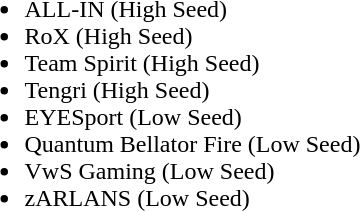<table cellspacing="30">
<tr>
<td valign="top" width="550px"><br><ul><li>ALL-IN (High Seed)</li><li>RoX (High Seed)</li><li>Team Spirit (High Seed)</li><li>Tengri (High Seed)</li><li>EYESport (Low Seed)</li><li>Quantum Bellator Fire (Low Seed)</li><li>VwS Gaming (Low Seed)</li><li>zARLANS (Low Seed)</li></ul></td>
</tr>
<tr>
</tr>
</table>
